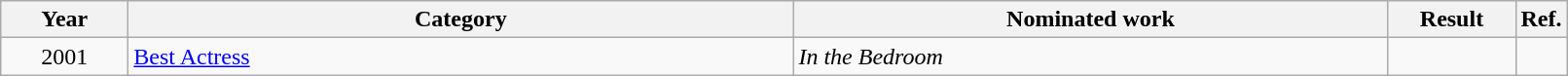<table class=wikitable>
<tr>
<th scope="col" style="width:5em;">Year</th>
<th scope="col" style="width:28em;">Category</th>
<th scope="col" style="width:25em;">Nominated work</th>
<th scope="col" style="width:5em;">Result</th>
<th>Ref.</th>
</tr>
<tr>
<td style="text-align:center;">2001</td>
<td><a href='#'>Best Actress</a></td>
<td><em>In the Bedroom</em></td>
<td></td>
<td></td>
</tr>
</table>
